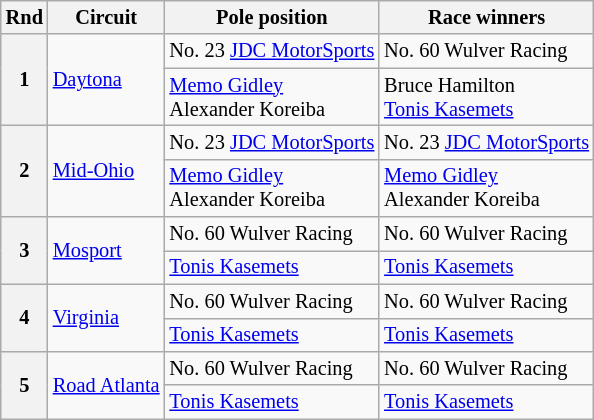<table class="wikitable" style="font-size:85%">
<tr>
<th>Rnd</th>
<th>Circuit</th>
<th>Pole position</th>
<th>Race winners</th>
</tr>
<tr>
<th rowspan=2>1</th>
<td rowspan=2> <a href='#'>Daytona</a></td>
<td> No. 23 <a href='#'>JDC MotorSports</a></td>
<td> No. 60 Wulver Racing</td>
</tr>
<tr>
<td> <a href='#'>Memo Gidley</a><br> Alexander Koreiba</td>
<td> Bruce Hamilton<br> <a href='#'>Tonis Kasemets</a></td>
</tr>
<tr>
<th rowspan=2>2</th>
<td rowspan=2> <a href='#'>Mid-Ohio</a></td>
<td> No. 23 <a href='#'>JDC MotorSports</a></td>
<td> No. 23 <a href='#'>JDC MotorSports</a></td>
</tr>
<tr>
<td> <a href='#'>Memo Gidley</a><br> Alexander Koreiba</td>
<td> <a href='#'>Memo Gidley</a><br> Alexander Koreiba</td>
</tr>
<tr>
<th rowspan=2>3</th>
<td rowspan=2> <a href='#'>Mosport</a></td>
<td> No. 60 Wulver Racing</td>
<td> No. 60 Wulver Racing</td>
</tr>
<tr>
<td> <a href='#'>Tonis Kasemets</a></td>
<td> <a href='#'>Tonis Kasemets</a></td>
</tr>
<tr>
<th rowspan=2>4</th>
<td rowspan=2> <a href='#'>Virginia</a></td>
<td> No. 60 Wulver Racing</td>
<td> No. 60 Wulver Racing</td>
</tr>
<tr>
<td> <a href='#'>Tonis Kasemets</a></td>
<td> <a href='#'>Tonis Kasemets</a></td>
</tr>
<tr>
<th rowspan=2>5</th>
<td rowspan=2> <a href='#'>Road Atlanta</a></td>
<td> No. 60 Wulver Racing</td>
<td> No. 60 Wulver Racing</td>
</tr>
<tr>
<td> <a href='#'>Tonis Kasemets</a></td>
<td> <a href='#'>Tonis Kasemets</a></td>
</tr>
</table>
